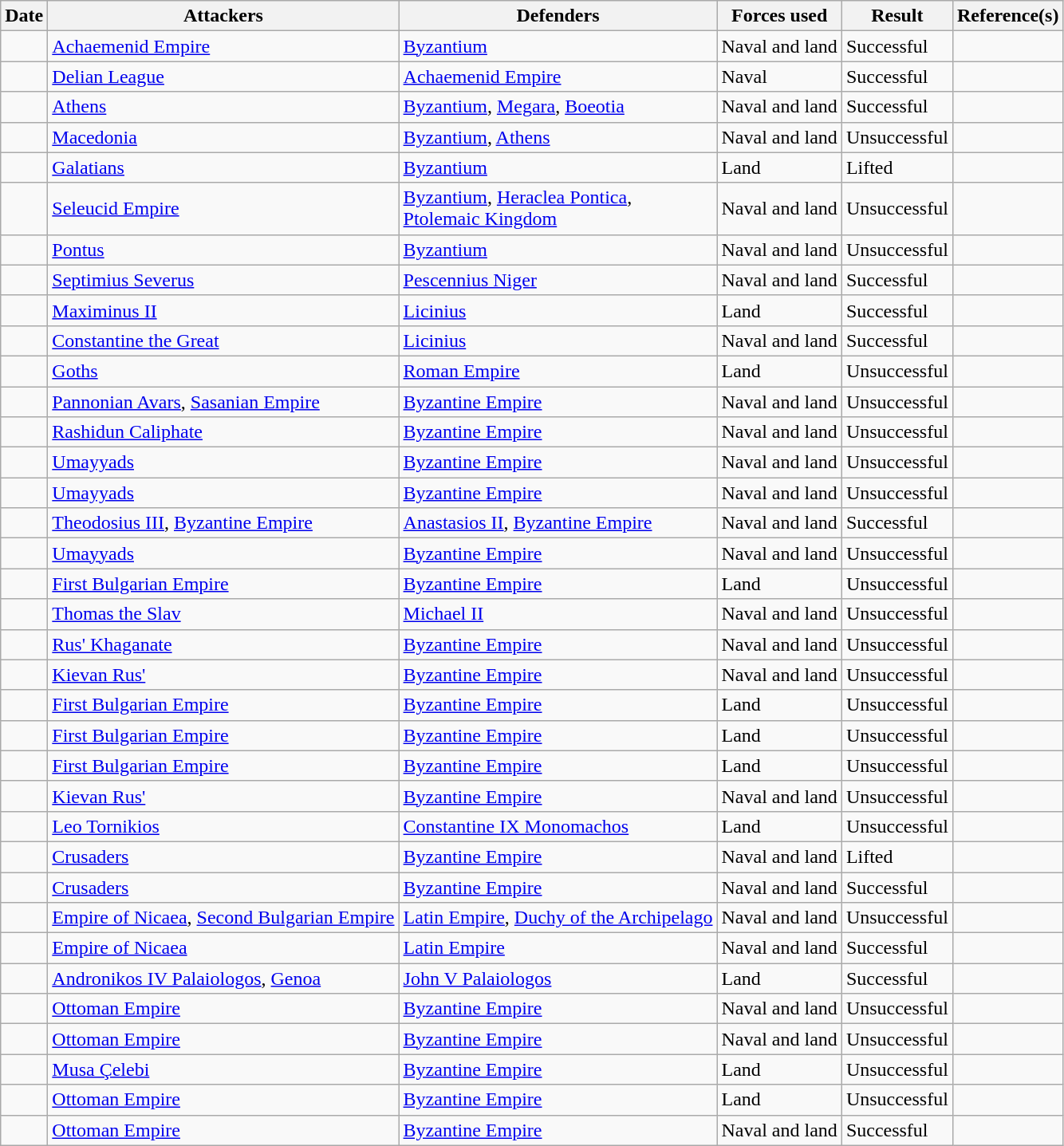<table class="wikitable sortable">
<tr>
<th data-sort-type="number" scope="col">Date</th>
<th scope="col">Attackers</th>
<th scope="col">Defenders</th>
<th scope="col">Forces used</th>
<th scope="col">Result</th>
<th class="unsortable" scope="col">Reference(s)</th>
</tr>
<tr>
<td></td>
<td><a href='#'>Achaemenid Empire</a></td>
<td><a href='#'>Byzantium</a></td>
<td>Naval and land</td>
<td>Successful</td>
<td></td>
</tr>
<tr>
<td></td>
<td><a href='#'>Delian League</a></td>
<td><a href='#'>Achaemenid Empire</a></td>
<td>Naval</td>
<td>Successful</td>
<td></td>
</tr>
<tr>
<td></td>
<td><a href='#'>Athens</a></td>
<td><a href='#'>Byzantium</a>, <a href='#'>Megara</a>, <a href='#'>Boeotia</a></td>
<td>Naval and land</td>
<td>Successful</td>
<td></td>
</tr>
<tr>
<td></td>
<td><a href='#'>Macedonia</a></td>
<td><a href='#'>Byzantium</a>, <a href='#'>Athens</a></td>
<td>Naval and land</td>
<td>Unsuccessful</td>
<td></td>
</tr>
<tr>
<td></td>
<td><a href='#'>Galatians</a></td>
<td><a href='#'>Byzantium</a></td>
<td>Land</td>
<td>Lifted</td>
<td></td>
</tr>
<tr>
<td></td>
<td><a href='#'>Seleucid Empire</a></td>
<td><a href='#'>Byzantium</a>, <a href='#'>Heraclea Pontica</a>,<br><a href='#'>Ptolemaic Kingdom</a></td>
<td>Naval and land</td>
<td>Unsuccessful</td>
<td></td>
</tr>
<tr>
<td></td>
<td><a href='#'>Pontus</a></td>
<td><a href='#'>Byzantium</a></td>
<td>Naval and land</td>
<td>Unsuccessful</td>
<td></td>
</tr>
<tr>
<td></td>
<td><a href='#'>Septimius Severus</a></td>
<td><a href='#'>Pescennius Niger</a></td>
<td>Naval and land</td>
<td>Successful</td>
<td></td>
</tr>
<tr>
<td></td>
<td><a href='#'>Maximinus II</a></td>
<td><a href='#'>Licinius</a></td>
<td>Land</td>
<td>Successful</td>
<td></td>
</tr>
<tr>
<td></td>
<td><a href='#'>Constantine the Great</a></td>
<td><a href='#'>Licinius</a></td>
<td>Naval and land</td>
<td>Successful</td>
<td></td>
</tr>
<tr>
<td></td>
<td><a href='#'>Goths</a></td>
<td><a href='#'>Roman Empire</a></td>
<td>Land</td>
<td>Unsuccessful</td>
<td></td>
</tr>
<tr>
<td></td>
<td><a href='#'>Pannonian Avars</a>, <a href='#'>Sasanian Empire</a></td>
<td><a href='#'>Byzantine Empire</a></td>
<td>Naval and land</td>
<td>Unsuccessful</td>
<td></td>
</tr>
<tr>
<td></td>
<td><a href='#'>Rashidun Caliphate</a></td>
<td><a href='#'>Byzantine Empire</a></td>
<td>Naval and land</td>
<td>Unsuccessful</td>
<td></td>
</tr>
<tr>
<td></td>
<td><a href='#'>Umayyads</a></td>
<td><a href='#'>Byzantine Empire</a></td>
<td>Naval and land</td>
<td>Unsuccessful</td>
<td></td>
</tr>
<tr>
<td></td>
<td><a href='#'>Umayyads</a></td>
<td><a href='#'>Byzantine Empire</a></td>
<td>Naval and land</td>
<td>Unsuccessful</td>
<td></td>
</tr>
<tr>
<td></td>
<td><a href='#'>Theodosius III</a>, <a href='#'>Byzantine Empire</a></td>
<td><a href='#'>Anastasios II</a>, <a href='#'>Byzantine Empire</a></td>
<td>Naval and land</td>
<td>Successful</td>
<td></td>
</tr>
<tr>
<td></td>
<td><a href='#'>Umayyads</a></td>
<td><a href='#'>Byzantine Empire</a></td>
<td>Naval and land</td>
<td>Unsuccessful</td>
<td></td>
</tr>
<tr>
<td></td>
<td><a href='#'>First Bulgarian Empire</a></td>
<td><a href='#'>Byzantine Empire</a></td>
<td>Land</td>
<td>Unsuccessful</td>
<td></td>
</tr>
<tr>
<td></td>
<td><a href='#'>Thomas the Slav</a></td>
<td><a href='#'>Michael II</a></td>
<td>Naval and land</td>
<td>Unsuccessful</td>
<td></td>
</tr>
<tr>
<td></td>
<td><a href='#'>Rus' Khaganate</a></td>
<td><a href='#'>Byzantine Empire</a></td>
<td>Naval and land</td>
<td>Unsuccessful</td>
<td></td>
</tr>
<tr>
<td></td>
<td><a href='#'>Kievan Rus'</a></td>
<td><a href='#'>Byzantine Empire</a></td>
<td>Naval and land</td>
<td>Unsuccessful</td>
<td></td>
</tr>
<tr>
<td></td>
<td><a href='#'>First Bulgarian Empire</a></td>
<td><a href='#'>Byzantine Empire</a></td>
<td>Land</td>
<td>Unsuccessful</td>
<td></td>
</tr>
<tr>
<td></td>
<td><a href='#'>First Bulgarian Empire</a></td>
<td><a href='#'>Byzantine Empire</a></td>
<td>Land</td>
<td>Unsuccessful</td>
<td></td>
</tr>
<tr>
<td></td>
<td><a href='#'>First Bulgarian Empire</a></td>
<td><a href='#'>Byzantine Empire</a></td>
<td>Land</td>
<td>Unsuccessful</td>
<td></td>
</tr>
<tr>
<td></td>
<td><a href='#'>Kievan Rus'</a></td>
<td><a href='#'>Byzantine Empire</a></td>
<td>Naval and land</td>
<td>Unsuccessful</td>
<td></td>
</tr>
<tr>
<td></td>
<td><a href='#'>Leo Tornikios</a></td>
<td><a href='#'>Constantine IX Monomachos</a></td>
<td>Land</td>
<td>Unsuccessful</td>
<td></td>
</tr>
<tr>
<td></td>
<td><a href='#'>Crusaders</a></td>
<td><a href='#'>Byzantine Empire</a></td>
<td>Naval and land</td>
<td>Lifted</td>
<td></td>
</tr>
<tr>
<td></td>
<td><a href='#'>Crusaders</a></td>
<td><a href='#'>Byzantine Empire</a></td>
<td>Naval and land</td>
<td>Successful</td>
<td></td>
</tr>
<tr>
<td></td>
<td><a href='#'>Empire of Nicaea</a>, <a href='#'>Second Bulgarian Empire</a></td>
<td><a href='#'>Latin Empire</a>, <a href='#'>Duchy of the Archipelago</a></td>
<td>Naval and land</td>
<td>Unsuccessful</td>
<td></td>
</tr>
<tr>
<td></td>
<td><a href='#'>Empire of Nicaea</a></td>
<td><a href='#'>Latin Empire</a></td>
<td>Naval and land</td>
<td>Successful</td>
<td></td>
</tr>
<tr>
<td></td>
<td><a href='#'>Andronikos IV Palaiologos</a>, <a href='#'>Genoa</a></td>
<td><a href='#'>John V Palaiologos</a></td>
<td>Land</td>
<td>Successful</td>
<td></td>
</tr>
<tr>
<td></td>
<td><a href='#'>Ottoman Empire</a></td>
<td><a href='#'>Byzantine Empire</a></td>
<td>Naval and land</td>
<td>Unsuccessful</td>
<td></td>
</tr>
<tr>
<td></td>
<td><a href='#'>Ottoman Empire</a></td>
<td><a href='#'>Byzantine Empire</a></td>
<td>Naval and land</td>
<td>Unsuccessful</td>
<td></td>
</tr>
<tr>
<td></td>
<td><a href='#'>Musa Çelebi</a></td>
<td><a href='#'>Byzantine Empire</a></td>
<td>Land</td>
<td>Unsuccessful</td>
<td></td>
</tr>
<tr>
<td></td>
<td><a href='#'>Ottoman Empire</a></td>
<td><a href='#'>Byzantine Empire</a></td>
<td>Land</td>
<td>Unsuccessful</td>
<td></td>
</tr>
<tr>
<td></td>
<td><a href='#'>Ottoman Empire</a></td>
<td><a href='#'>Byzantine Empire</a></td>
<td>Naval and land</td>
<td>Successful</td>
<td></td>
</tr>
</table>
